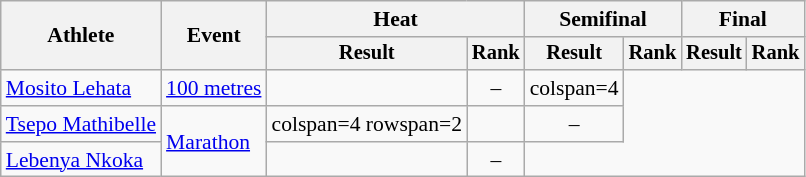<table class="wikitable" style="font-size:90%">
<tr>
<th rowspan="2">Athlete</th>
<th rowspan="2">Event</th>
<th colspan="2">Heat</th>
<th colspan="2">Semifinal</th>
<th colspan="2">Final</th>
</tr>
<tr style="font-size:95%">
<th>Result</th>
<th>Rank</th>
<th>Result</th>
<th>Rank</th>
<th>Result</th>
<th>Rank</th>
</tr>
<tr style=text-align:center>
<td style=text-align:left><a href='#'>Mosito Lehata</a></td>
<td style=text-align:left><a href='#'>100 metres</a></td>
<td></td>
<td>–</td>
<td>colspan=4 </td>
</tr>
<tr style=text-align:center>
<td style=text-align:left><a href='#'>Tsepo Mathibelle</a></td>
<td style=text-align:left rowspan=2><a href='#'>Marathon</a></td>
<td>colspan=4 rowspan=2 </td>
<td></td>
<td>–</td>
</tr>
<tr style=text-align:center>
<td style=text-align:left><a href='#'>Lebenya Nkoka</a></td>
<td></td>
<td>–</td>
</tr>
</table>
